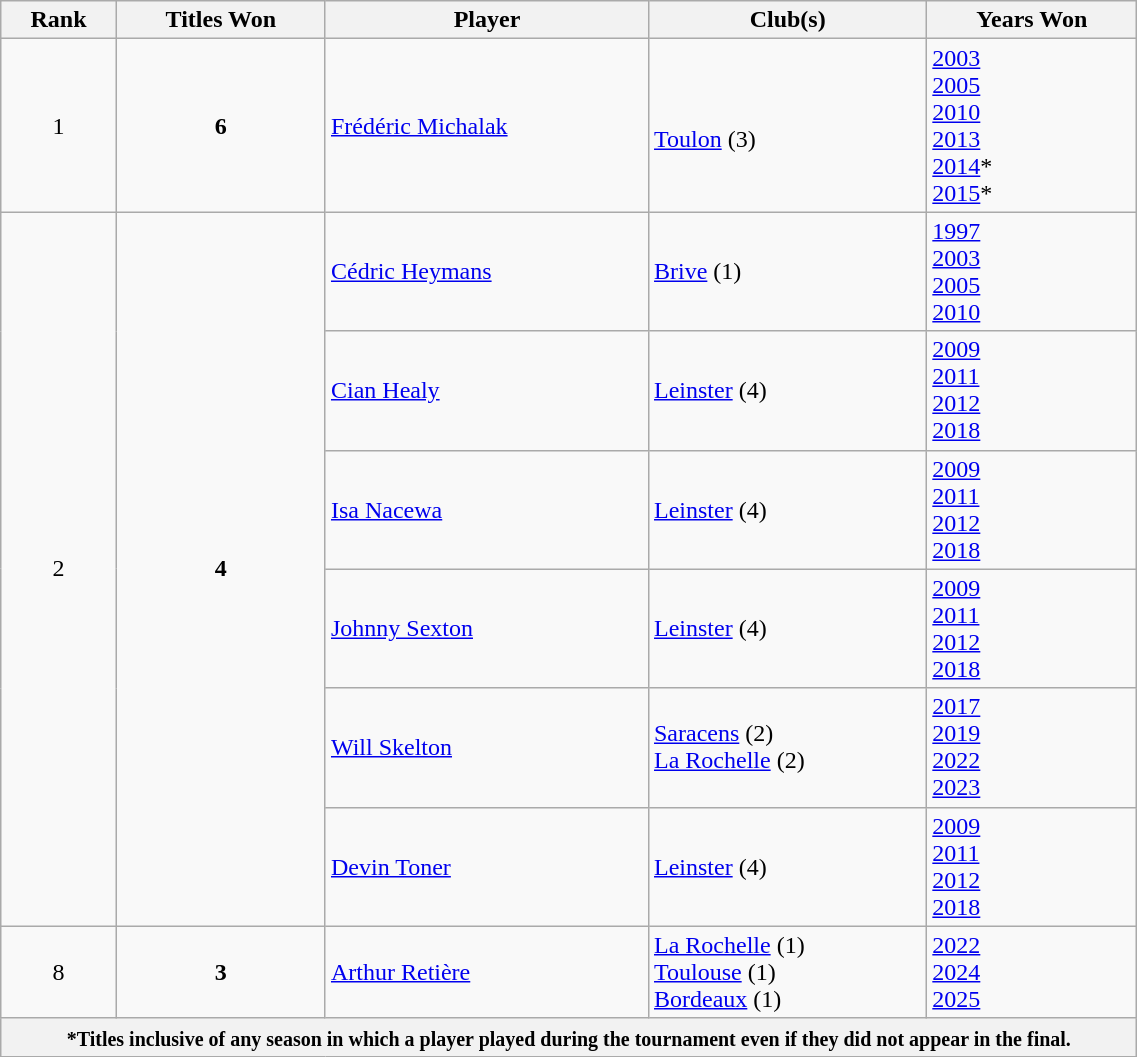<table class=wikitable width="60%">
<tr>
<th scope=col>Rank</th>
<th scope=col>Titles Won</th>
<th scope=col>Player</th>
<th scope=col>Club(s)</th>
<th scope=col>Years Won</th>
</tr>
<tr>
<td align=center>1</td>
<td align=center><strong>6</strong></td>
<td> <a href='#'>Frédéric Michalak</a></td>
<td> <br> <a href='#'>Toulon</a> (3)</td>
<td><a href='#'>2003</a><br> <a href='#'>2005</a> <br><a href='#'>2010</a> <br><a href='#'>2013</a> <br><a href='#'>2014</a>* <br><a href='#'>2015</a>*</td>
</tr>
<tr>
<td rowspan="6" align="center">2</td>
<td rowspan="6" align="center"><strong>4</strong></td>
<td> <a href='#'>Cédric Heymans</a></td>
<td><a href='#'>Brive</a> (1)<br> </td>
<td><a href='#'>1997</a> <br><a href='#'>2003</a> <br><a href='#'>2005</a><br> <a href='#'>2010</a></td>
</tr>
<tr>
<td> <a href='#'>Cian Healy</a></td>
<td><a href='#'>Leinster</a> (4)</td>
<td><a href='#'>2009</a> <br><a href='#'>2011</a> <br><a href='#'>2012</a> <br><a href='#'>2018</a></td>
</tr>
<tr>
<td> <a href='#'>Isa Nacewa</a></td>
<td><a href='#'>Leinster</a> (4)</td>
<td><a href='#'>2009</a> <br><a href='#'>2011</a><br> <a href='#'>2012</a> <br><a href='#'>2018</a></td>
</tr>
<tr>
<td> <a href='#'>Johnny Sexton</a></td>
<td><a href='#'>Leinster</a> (4)</td>
<td><a href='#'>2009</a><br> <a href='#'>2011</a> <br><a href='#'>2012</a> <br><a href='#'>2018</a></td>
</tr>
<tr>
<td> <a href='#'>Will Skelton</a></td>
<td><a href='#'>Saracens</a> (2) <br> <a href='#'>La Rochelle</a> (2)</td>
<td><a href='#'>2017</a><br> <a href='#'>2019</a> <br><a href='#'>2022</a> <br><a href='#'>2023</a></td>
</tr>
<tr>
<td> <a href='#'>Devin Toner</a></td>
<td><a href='#'>Leinster</a> (4)</td>
<td><a href='#'>2009</a><br> <a href='#'>2011</a><br> <a href='#'>2012</a><br> <a href='#'>2018</a></td>
</tr>
<tr>
<td align=center>8</td>
<td align=center><strong>3</strong></td>
<td> <a href='#'>Arthur Retière</a></td>
<td><a href='#'>La Rochelle</a> (1) <br> <a href='#'>Toulouse</a> (1) <br> <a href='#'>Bordeaux</a> (1)</td>
<td><a href='#'>2022</a><br> <a href='#'>2024</a><br> <a href='#'>2025</a></td>
</tr>
<tr>
<th colspan=5><small>*Titles inclusive of any season in which a player played during the tournament even if they did not appear in the final.</small></th>
</tr>
</table>
